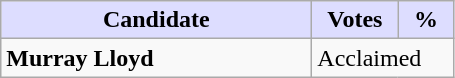<table class="wikitable">
<tr>
<th style="background:#ddf; width:200px;">Candidate</th>
<th style="background:#ddf; width:50px;">Votes</th>
<th style="background:#ddf; width:30px;">%</th>
</tr>
<tr>
<td><strong>Murray Lloyd</strong></td>
<td colspan="2">Acclaimed</td>
</tr>
</table>
